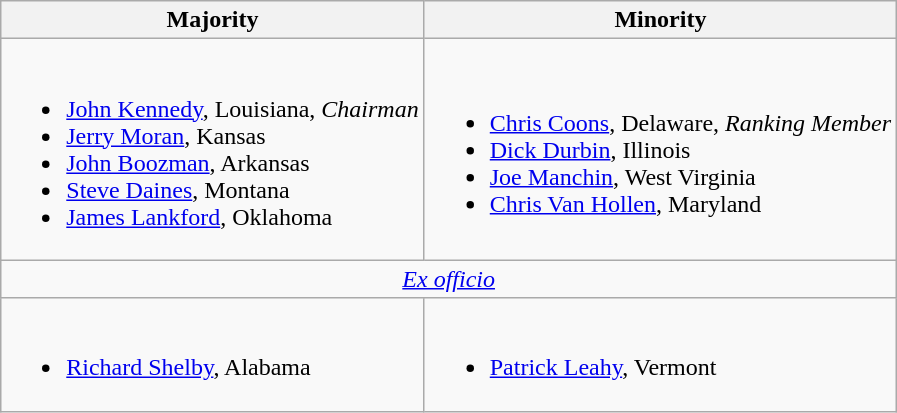<table class=wikitable>
<tr>
<th>Majority</th>
<th>Minority</th>
</tr>
<tr>
<td><br><ul><li><a href='#'>John Kennedy</a>, Louisiana, <em>Chairman</em></li><li><a href='#'>Jerry Moran</a>, Kansas</li><li><a href='#'>John Boozman</a>, Arkansas</li><li><a href='#'>Steve Daines</a>, Montana</li><li><a href='#'>James Lankford</a>, Oklahoma</li></ul></td>
<td><br><ul><li><a href='#'>Chris Coons</a>, Delaware, <em>Ranking Member</em></li><li><a href='#'>Dick Durbin</a>, Illinois</li><li><a href='#'>Joe Manchin</a>, West Virginia</li><li><a href='#'>Chris Van Hollen</a>, Maryland</li></ul></td>
</tr>
<tr>
<td colspan=2 align=center><em><a href='#'>Ex officio</a></em></td>
</tr>
<tr>
<td><br><ul><li><a href='#'>Richard Shelby</a>, Alabama</li></ul></td>
<td><br><ul><li><a href='#'>Patrick Leahy</a>, Vermont</li></ul></td>
</tr>
</table>
